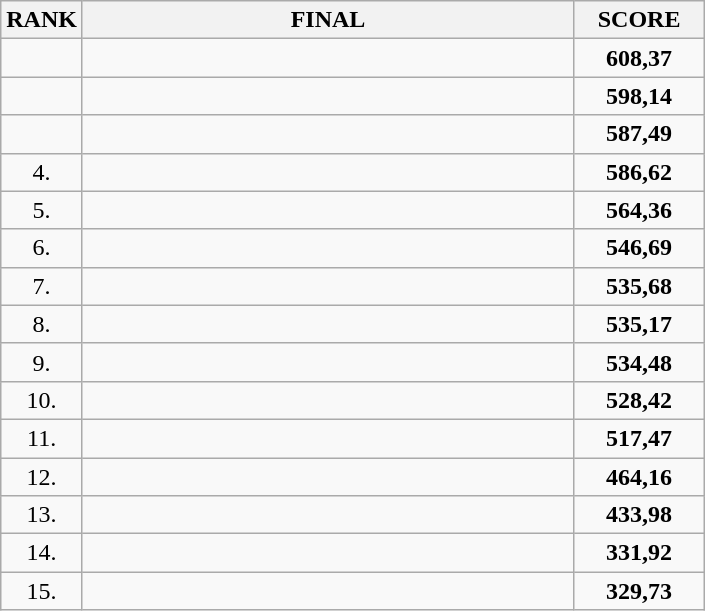<table class="wikitable">
<tr>
<th>RANK</th>
<th style="width: 20em">FINAL</th>
<th style="width: 5em">SCORE</th>
</tr>
<tr>
<td align="center"></td>
<td></td>
<td align="center"><strong>608,37</strong></td>
</tr>
<tr>
<td align="center"></td>
<td></td>
<td align="center"><strong>598,14</strong></td>
</tr>
<tr>
<td align="center"></td>
<td></td>
<td align="center"><strong>587,49</strong></td>
</tr>
<tr>
<td align="center">4.</td>
<td></td>
<td align="center"><strong>586,62</strong></td>
</tr>
<tr>
<td align="center">5.</td>
<td></td>
<td align="center"><strong>564,36</strong></td>
</tr>
<tr>
<td align="center">6.</td>
<td></td>
<td align="center"><strong>546,69</strong></td>
</tr>
<tr>
<td align="center">7.</td>
<td></td>
<td align="center"><strong>535,68</strong></td>
</tr>
<tr>
<td align="center">8.</td>
<td></td>
<td align="center"><strong>535,17</strong></td>
</tr>
<tr>
<td align="center">9.</td>
<td></td>
<td align="center"><strong>534,48</strong></td>
</tr>
<tr>
<td align="center">10.</td>
<td></td>
<td align="center"><strong>528,42</strong></td>
</tr>
<tr>
<td align="center">11.</td>
<td></td>
<td align="center"><strong>517,47</strong></td>
</tr>
<tr>
<td align="center">12.</td>
<td></td>
<td align="center"><strong>464,16</strong></td>
</tr>
<tr>
<td align="center">13.</td>
<td></td>
<td align="center"><strong>433,98</strong></td>
</tr>
<tr>
<td align="center">14.</td>
<td></td>
<td align="center"><strong>331,92</strong></td>
</tr>
<tr>
<td align="center">15.</td>
<td></td>
<td align="center"><strong>329,73</strong></td>
</tr>
</table>
